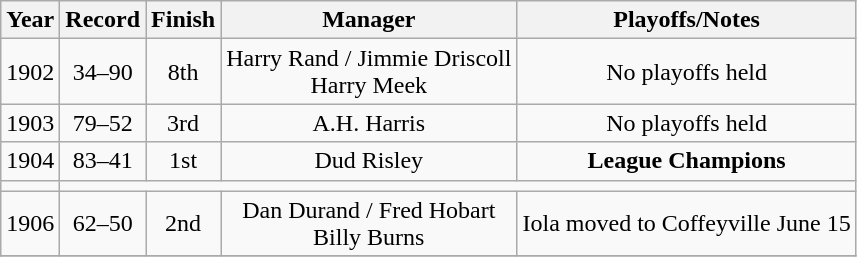<table class="wikitable" style="text-align:center">
<tr>
<th>Year</th>
<th>Record</th>
<th>Finish</th>
<th>Manager</th>
<th>Playoffs/Notes</th>
</tr>
<tr align=center>
<td>1902</td>
<td>34–90</td>
<td>8th</td>
<td>Harry Rand / Jimmie Driscoll<br> Harry Meek</td>
<td>No playoffs held</td>
</tr>
<tr align=center>
<td>1903</td>
<td>79–52</td>
<td>3rd</td>
<td>A.H. Harris</td>
<td>No playoffs held</td>
</tr>
<tr align=center>
<td>1904</td>
<td>83–41</td>
<td>1st</td>
<td>Dud Risley</td>
<td><strong>League Champions</strong></td>
</tr>
<tr align=center>
<td></td>
</tr>
<tr align=center>
<td>1906</td>
<td>62–50</td>
<td>2nd</td>
<td>Dan Durand / Fred Hobart<br>Billy Burns</td>
<td>Iola moved to Coffeyville June 15</td>
</tr>
<tr align=center>
</tr>
</table>
